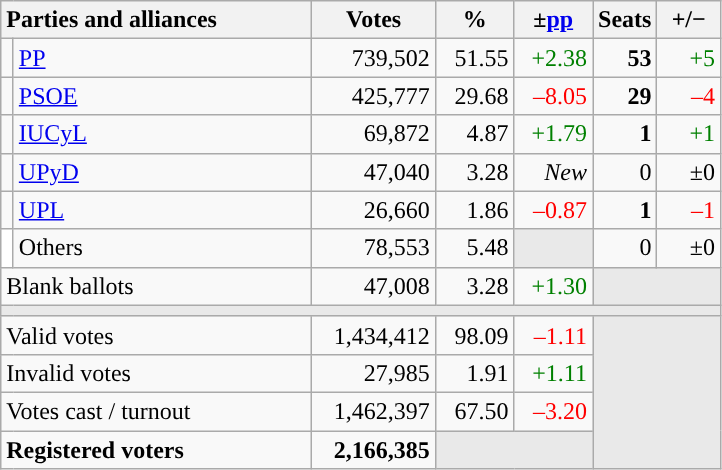<table class="wikitable" style="text-align:right;">
<tr>
<th style="text-align:left;" colspan="2" width="200">Parties and alliances</th>
<th width="75">Votes</th>
<th width="45">%</th>
<th width="45">±<a href='#'>pp</a></th>
<th width="35">Seats</th>
<th width="35">+/−</th>
</tr>
<tr>
<td width="1" style="color:inherit;background:"></td>
<td align="left"><a href='#'>PP</a></td>
<td>739,502</td>
<td>51.55</td>
<td style="color:green;">+2.38</td>
<td><strong>53</strong></td>
<td style="color:green;">+5</td>
</tr>
<tr>
<td style="color:inherit;background:"></td>
<td align="left"><a href='#'>PSOE</a></td>
<td>425,777</td>
<td>29.68</td>
<td style="color:red;">–8.05</td>
<td><strong>29</strong></td>
<td style="color:red;">–4</td>
</tr>
<tr>
<td style="color:inherit;background:"></td>
<td align="left"><a href='#'>IUCyL</a></td>
<td>69,872</td>
<td>4.87</td>
<td style="color:green;">+1.79</td>
<td><strong>1</strong></td>
<td style="color:green;">+1</td>
</tr>
<tr>
<td style="color:inherit;background:"></td>
<td align="left"><a href='#'>UPyD</a></td>
<td>47,040</td>
<td>3.28</td>
<td><em>New</em></td>
<td>0</td>
<td>±0</td>
</tr>
<tr>
<td style="color:inherit;background:"></td>
<td align="left"><a href='#'>UPL</a></td>
<td>26,660</td>
<td>1.86</td>
<td style="color:red;">–0.87</td>
<td><strong>1</strong></td>
<td style="color:red;">–1</td>
</tr>
<tr>
<td bgcolor="white"></td>
<td align="left">Others</td>
<td>78,553</td>
<td>5.48</td>
<td bgcolor="#E9E9E9"></td>
<td>0</td>
<td>±0</td>
</tr>
<tr>
<td align="left" colspan="2">Blank ballots</td>
<td>47,008</td>
<td>3.28</td>
<td style="color:green;">+1.30</td>
<td bgcolor="#E9E9E9" colspan="2"></td>
</tr>
<tr>
<td colspan="7" bgcolor="#E9E9E9"></td>
</tr>
<tr>
<td align="left" colspan="2">Valid votes</td>
<td>1,434,412</td>
<td>98.09</td>
<td style="color:red;">–1.11</td>
<td bgcolor="#E9E9E9" colspan="2" rowspan="4"></td>
</tr>
<tr>
<td align="left" colspan="2">Invalid votes</td>
<td>27,985</td>
<td>1.91</td>
<td style="color:green;">+1.11</td>
</tr>
<tr>
<td align="left" colspan="2">Votes cast / turnout</td>
<td>1,462,397</td>
<td>67.50</td>
<td style="color:red;">–3.20</td>
</tr>
<tr style="font-weight:bold;">
<td align="left" colspan="2">Registered voters</td>
<td>2,166,385</td>
<td bgcolor="#E9E9E9" colspan="2"></td>
</tr>
</table>
